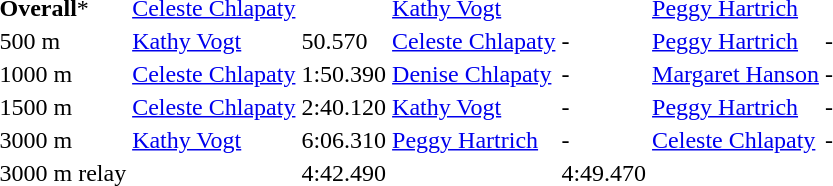<table>
<tr>
<td><strong>Overall</strong>*</td>
<td><a href='#'>Celeste Chlapaty</a> <br> </td>
<td></td>
<td><a href='#'>Kathy Vogt</a> <br> </td>
<td></td>
<td><a href='#'>Peggy Hartrich</a> <br> </td>
<td></td>
</tr>
<tr>
<td>500 m</td>
<td><a href='#'>Kathy Vogt</a> <br> </td>
<td>50.570</td>
<td><a href='#'>Celeste Chlapaty</a> <br> </td>
<td>-</td>
<td><a href='#'>Peggy Hartrich</a> <br> </td>
<td>-</td>
</tr>
<tr>
<td>1000 m</td>
<td><a href='#'>Celeste Chlapaty</a> <br> </td>
<td>1:50.390</td>
<td><a href='#'>Denise Chlapaty</a> <br> </td>
<td>-</td>
<td><a href='#'>Margaret Hanson</a> <br> </td>
<td>-</td>
</tr>
<tr>
<td>1500 m</td>
<td><a href='#'>Celeste Chlapaty</a> <br> </td>
<td>2:40.120</td>
<td><a href='#'>Kathy Vogt</a> <br> </td>
<td>-</td>
<td><a href='#'>Peggy Hartrich</a> <br> </td>
<td>-</td>
</tr>
<tr>
<td>3000 m</td>
<td><a href='#'>Kathy Vogt</a> <br> </td>
<td>6:06.310</td>
<td><a href='#'>Peggy Hartrich</a> <br> </td>
<td>-</td>
<td><a href='#'>Celeste Chlapaty</a> <br> </td>
<td>-</td>
</tr>
<tr>
<td>3000 m relay</td>
<td></td>
<td>4:42.490</td>
<td></td>
<td>4:49.470</td>
</tr>
</table>
